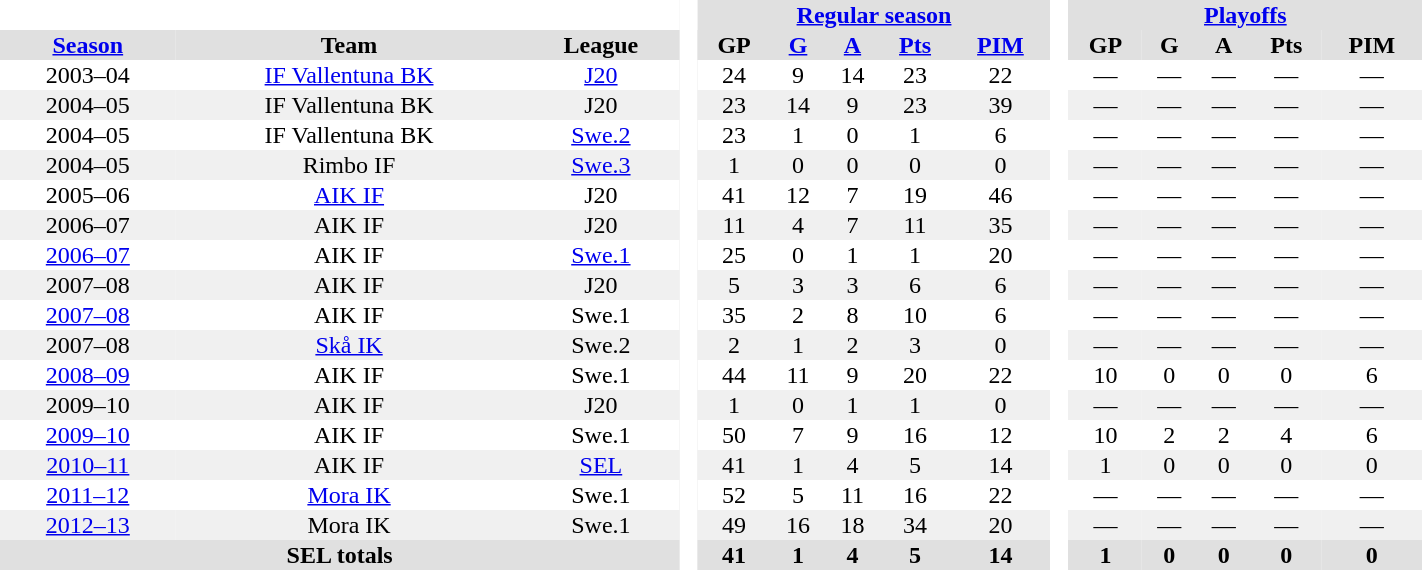<table border="0" cellpadding="1" cellspacing="0" ID="Table3" style="text-align:center; width:75%">
<tr bgcolor="#e0e0e0">
<th colspan="3" bgcolor="#ffffff"> </th>
<th rowspan="99" bgcolor="#ffffff"> </th>
<th colspan="5"><a href='#'>Regular season</a></th>
<th rowspan="99" bgcolor="#ffffff"> </th>
<th colspan="5"><a href='#'>Playoffs</a></th>
</tr>
<tr bgcolor="#e0e0e0">
<th><a href='#'>Season</a></th>
<th>Team</th>
<th>League</th>
<th>GP</th>
<th><a href='#'>G</a></th>
<th><a href='#'>A</a></th>
<th><a href='#'>Pts</a></th>
<th><a href='#'>PIM</a></th>
<th>GP</th>
<th>G</th>
<th>A</th>
<th>Pts</th>
<th>PIM</th>
</tr>
<tr>
<td>2003–04</td>
<td><a href='#'>IF Vallentuna BK</a></td>
<td><a href='#'>J20</a></td>
<td>24</td>
<td>9</td>
<td>14</td>
<td>23</td>
<td>22</td>
<td>—</td>
<td>—</td>
<td>—</td>
<td>—</td>
<td>—</td>
</tr>
<tr bgcolor="#f0f0f0">
<td>2004–05</td>
<td>IF Vallentuna BK</td>
<td>J20</td>
<td>23</td>
<td>14</td>
<td>9</td>
<td>23</td>
<td>39</td>
<td>—</td>
<td>—</td>
<td>—</td>
<td>—</td>
<td>—</td>
</tr>
<tr>
<td>2004–05</td>
<td>IF Vallentuna BK</td>
<td><a href='#'>Swe.2</a></td>
<td>23</td>
<td>1</td>
<td>0</td>
<td>1</td>
<td>6</td>
<td>—</td>
<td>—</td>
<td>—</td>
<td>—</td>
<td>—</td>
</tr>
<tr bgcolor="#f0f0f0">
<td>2004–05</td>
<td>Rimbo IF</td>
<td><a href='#'>Swe.3</a></td>
<td>1</td>
<td>0</td>
<td>0</td>
<td>0</td>
<td>0</td>
<td>—</td>
<td>—</td>
<td>—</td>
<td>—</td>
<td>—</td>
</tr>
<tr>
<td>2005–06</td>
<td><a href='#'>AIK IF</a></td>
<td>J20</td>
<td>41</td>
<td>12</td>
<td>7</td>
<td>19</td>
<td>46</td>
<td>—</td>
<td>—</td>
<td>—</td>
<td>—</td>
<td>—</td>
</tr>
<tr bgcolor="#f0f0f0">
<td>2006–07</td>
<td>AIK IF</td>
<td>J20</td>
<td>11</td>
<td>4</td>
<td>7</td>
<td>11</td>
<td>35</td>
<td>—</td>
<td>—</td>
<td>—</td>
<td>—</td>
<td>—</td>
</tr>
<tr>
<td><a href='#'>2006–07</a></td>
<td>AIK IF</td>
<td><a href='#'>Swe.1</a></td>
<td>25</td>
<td>0</td>
<td>1</td>
<td>1</td>
<td>20</td>
<td>—</td>
<td>—</td>
<td>—</td>
<td>—</td>
<td>—</td>
</tr>
<tr bgcolor="#f0f0f0">
<td>2007–08</td>
<td>AIK IF</td>
<td>J20</td>
<td>5</td>
<td>3</td>
<td>3</td>
<td>6</td>
<td>6</td>
<td>—</td>
<td>—</td>
<td>—</td>
<td>—</td>
<td>—</td>
</tr>
<tr>
<td><a href='#'>2007–08</a></td>
<td>AIK IF</td>
<td>Swe.1</td>
<td>35</td>
<td>2</td>
<td>8</td>
<td>10</td>
<td>6</td>
<td>—</td>
<td>—</td>
<td>—</td>
<td>—</td>
<td>—</td>
</tr>
<tr bgcolor="#f0f0f0">
<td>2007–08</td>
<td><a href='#'>Skå IK</a></td>
<td>Swe.2</td>
<td>2</td>
<td>1</td>
<td>2</td>
<td>3</td>
<td>0</td>
<td>—</td>
<td>—</td>
<td>—</td>
<td>—</td>
<td>—</td>
</tr>
<tr>
<td><a href='#'>2008–09</a></td>
<td>AIK IF</td>
<td>Swe.1</td>
<td>44</td>
<td>11</td>
<td>9</td>
<td>20</td>
<td>22</td>
<td>10</td>
<td>0</td>
<td>0</td>
<td>0</td>
<td>6</td>
</tr>
<tr bgcolor="#f0f0f0">
<td>2009–10</td>
<td>AIK IF</td>
<td>J20</td>
<td>1</td>
<td>0</td>
<td>1</td>
<td>1</td>
<td>0</td>
<td>—</td>
<td>—</td>
<td>—</td>
<td>—</td>
<td>—</td>
</tr>
<tr>
<td><a href='#'>2009–10</a></td>
<td>AIK IF</td>
<td>Swe.1</td>
<td>50</td>
<td>7</td>
<td>9</td>
<td>16</td>
<td>12</td>
<td>10</td>
<td>2</td>
<td>2</td>
<td>4</td>
<td>6</td>
</tr>
<tr bgcolor="#f0f0f0">
<td><a href='#'>2010–11</a></td>
<td>AIK IF</td>
<td><a href='#'>SEL</a></td>
<td>41</td>
<td>1</td>
<td>4</td>
<td>5</td>
<td>14</td>
<td>1</td>
<td>0</td>
<td>0</td>
<td>0</td>
<td>0</td>
</tr>
<tr>
<td><a href='#'>2011–12</a></td>
<td><a href='#'>Mora IK</a></td>
<td>Swe.1</td>
<td>52</td>
<td>5</td>
<td>11</td>
<td>16</td>
<td>22</td>
<td>—</td>
<td>—</td>
<td>—</td>
<td>—</td>
<td>—</td>
</tr>
<tr bgcolor="#f0f0f0">
<td><a href='#'>2012–13</a></td>
<td>Mora IK</td>
<td>Swe.1</td>
<td>49</td>
<td>16</td>
<td>18</td>
<td>34</td>
<td>20</td>
<td>—</td>
<td>—</td>
<td>—</td>
<td>—</td>
<td>—</td>
</tr>
<tr bgcolor="#e0e0e0">
<th colspan="3">SEL totals</th>
<th>41</th>
<th>1</th>
<th>4</th>
<th>5</th>
<th>14</th>
<th>1</th>
<th>0</th>
<th>0</th>
<th>0</th>
<th>0</th>
</tr>
</table>
